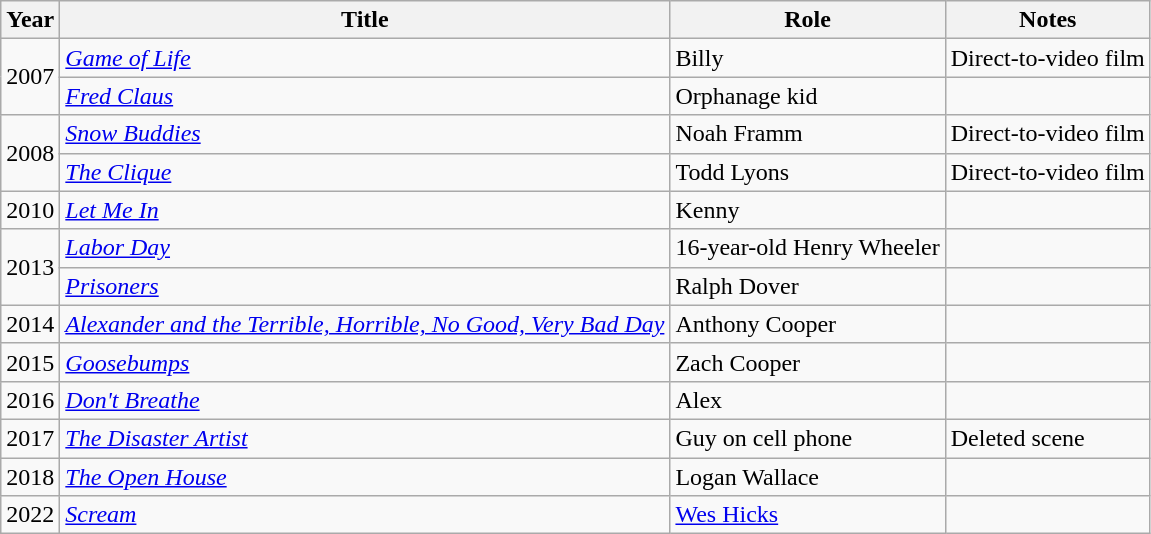<table class="wikitable sortable plainrowheaders">
<tr>
<th>Year</th>
<th>Title</th>
<th>Role</th>
<th class="unsortable">Notes</th>
</tr>
<tr>
<td rowspan="2">2007</td>
<td><em><a href='#'>Game of Life</a></em></td>
<td>Billy</td>
<td>Direct-to-video film</td>
</tr>
<tr>
<td><em><a href='#'>Fred Claus</a></em></td>
<td>Orphanage kid</td>
<td></td>
</tr>
<tr>
<td rowspan="2">2008</td>
<td><em><a href='#'>Snow Buddies</a></em></td>
<td>Noah Framm</td>
<td>Direct-to-video film</td>
</tr>
<tr>
<td data-sort-value="Clique, The"><em><a href='#'>The Clique</a></em></td>
<td>Todd Lyons</td>
<td>Direct-to-video film</td>
</tr>
<tr>
<td>2010</td>
<td><em><a href='#'>Let Me In</a></em></td>
<td>Kenny</td>
<td></td>
</tr>
<tr>
<td rowspan="2">2013</td>
<td><em><a href='#'>Labor Day</a></em></td>
<td>16-year-old Henry Wheeler</td>
<td></td>
</tr>
<tr>
<td><em><a href='#'>Prisoners</a></em></td>
<td>Ralph Dover</td>
<td></td>
</tr>
<tr>
<td>2014</td>
<td><em><a href='#'>Alexander and the Terrible, Horrible, No Good, Very Bad Day</a></em></td>
<td>Anthony Cooper</td>
<td></td>
</tr>
<tr>
<td>2015</td>
<td><em><a href='#'>Goosebumps</a></em></td>
<td>Zach Cooper</td>
<td></td>
</tr>
<tr>
<td>2016</td>
<td><em><a href='#'>Don't Breathe</a></em></td>
<td>Alex</td>
<td></td>
</tr>
<tr>
<td>2017</td>
<td data-sort-value="Disaster Artist, The"><em><a href='#'>The Disaster Artist</a></em></td>
<td>Guy on cell phone</td>
<td>Deleted scene</td>
</tr>
<tr>
<td>2018</td>
<td data-sort-value="Open House, The"><em><a href='#'>The Open House</a></em></td>
<td>Logan Wallace</td>
<td></td>
</tr>
<tr>
<td>2022</td>
<td><em><a href='#'>Scream</a></em></td>
<td><a href='#'>Wes Hicks</a></td>
<td></td>
</tr>
</table>
